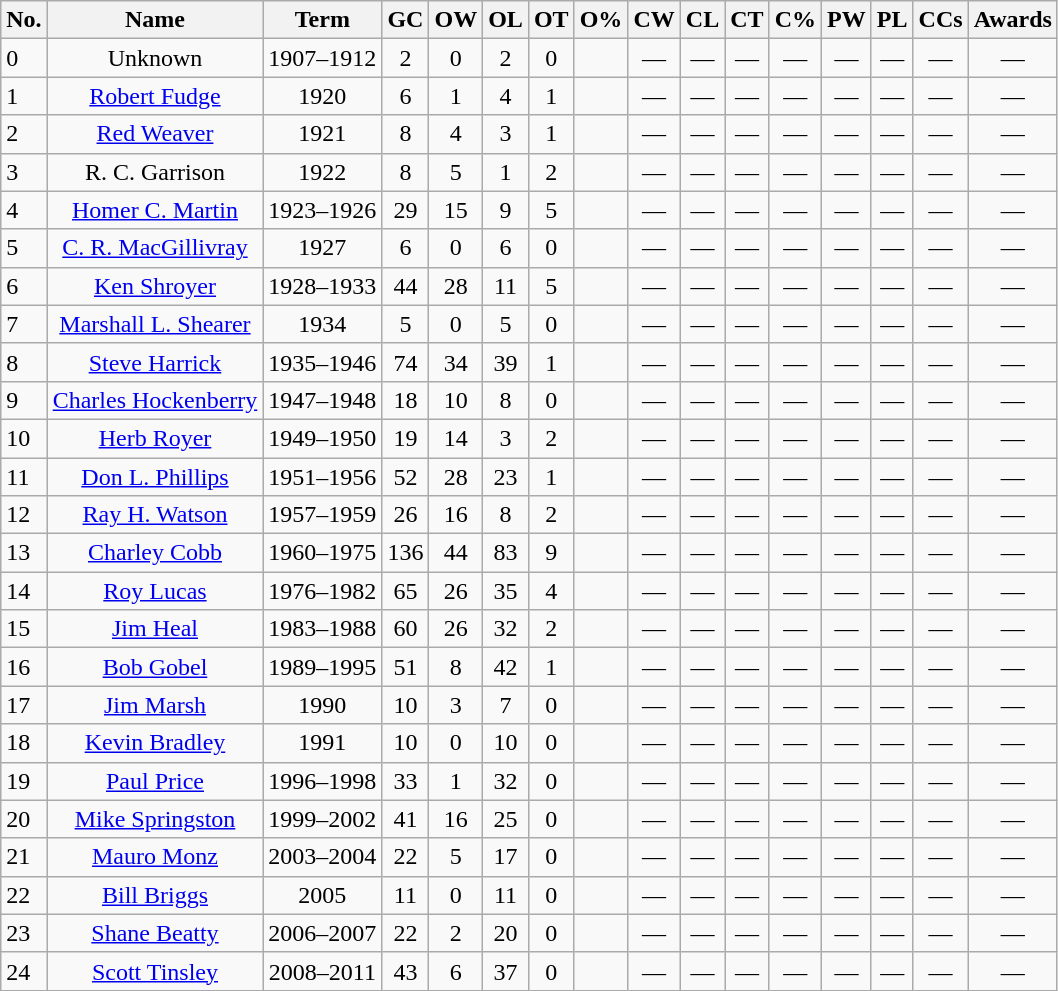<table class="wikitable sortable">
<tr>
<th>No.</th>
<th>Name</th>
<th>Term</th>
<th>GC</th>
<th>OW</th>
<th>OL</th>
<th>OT</th>
<th>O%</th>
<th>CW</th>
<th>CL</th>
<th>CT</th>
<th>C%</th>
<th>PW</th>
<th>PL</th>
<th>CCs</th>
<th class="unsortable">Awards</th>
</tr>
<tr>
<td>0</td>
<td align="center">Unknown</td>
<td align="center">1907–1912</td>
<td align="center">2</td>
<td align="center">0</td>
<td align="center">2</td>
<td align="center">0</td>
<td align="center"></td>
<td align="center">—</td>
<td align="center">—</td>
<td align="center">—</td>
<td align="center">—</td>
<td align="center">—</td>
<td align="center">—</td>
<td align="center">—</td>
<td align="center">—</td>
</tr>
<tr>
<td>1</td>
<td align="center"><a href='#'>Robert Fudge</a></td>
<td align="center">1920</td>
<td align="center">6</td>
<td align="center">1</td>
<td align="center">4</td>
<td align="center">1</td>
<td align="center"></td>
<td align="center">—</td>
<td align="center">—</td>
<td align="center">—</td>
<td align="center">—</td>
<td align="center">—</td>
<td align="center">—</td>
<td align="center">—</td>
<td align="center">—</td>
</tr>
<tr>
<td>2</td>
<td align="center"><a href='#'>Red Weaver</a></td>
<td align="center">1921</td>
<td align="center">8</td>
<td align="center">4</td>
<td align="center">3</td>
<td align="center">1</td>
<td align="center"></td>
<td align="center">—</td>
<td align="center">—</td>
<td align="center">—</td>
<td align="center">—</td>
<td align="center">—</td>
<td align="center">—</td>
<td align="center">—</td>
<td align="center">—</td>
</tr>
<tr>
<td>3</td>
<td align="center">R. C. Garrison</td>
<td align="center">1922</td>
<td align="center">8</td>
<td align="center">5</td>
<td align="center">1</td>
<td align="center">2</td>
<td align="center"></td>
<td align="center">—</td>
<td align="center">—</td>
<td align="center">—</td>
<td align="center">—</td>
<td align="center">—</td>
<td align="center">—</td>
<td align="center">—</td>
<td align="center">—</td>
</tr>
<tr>
<td>4</td>
<td align="center"><a href='#'>Homer C. Martin</a></td>
<td align="center">1923–1926</td>
<td align="center">29</td>
<td align="center">15</td>
<td align="center">9</td>
<td align="center">5</td>
<td align="center"></td>
<td align="center">—</td>
<td align="center">—</td>
<td align="center">—</td>
<td align="center">—</td>
<td align="center">—</td>
<td align="center">—</td>
<td align="center">—</td>
<td align="center">—</td>
</tr>
<tr>
<td>5</td>
<td align="center"><a href='#'>C. R. MacGillivray</a></td>
<td align="center">1927</td>
<td align="center">6</td>
<td align="center">0</td>
<td align="center">6</td>
<td align="center">0</td>
<td align="center"></td>
<td align="center">—</td>
<td align="center">—</td>
<td align="center">—</td>
<td align="center">—</td>
<td align="center">—</td>
<td align="center">—</td>
<td align="center">—</td>
<td align="center">—</td>
</tr>
<tr>
<td>6</td>
<td align="center"><a href='#'>Ken Shroyer</a></td>
<td align="center">1928–1933</td>
<td align="center">44</td>
<td align="center">28</td>
<td align="center">11</td>
<td align="center">5</td>
<td align="center"></td>
<td align="center">—</td>
<td align="center">—</td>
<td align="center">—</td>
<td align="center">—</td>
<td align="center">—</td>
<td align="center">—</td>
<td align="center">—</td>
<td align="center">—</td>
</tr>
<tr>
<td>7</td>
<td align="center"><a href='#'>Marshall L. Shearer</a></td>
<td align="center">1934</td>
<td align="center">5</td>
<td align="center">0</td>
<td align="center">5</td>
<td align="center">0</td>
<td align="center"></td>
<td align="center">—</td>
<td align="center">—</td>
<td align="center">—</td>
<td align="center">—</td>
<td align="center">—</td>
<td align="center">—</td>
<td align="center">—</td>
<td align="center">—</td>
</tr>
<tr>
<td>8</td>
<td align="center"><a href='#'>Steve Harrick</a></td>
<td align="center">1935–1946</td>
<td align="center">74</td>
<td align="center">34</td>
<td align="center">39</td>
<td align="center">1</td>
<td align="center"></td>
<td align="center">—</td>
<td align="center">—</td>
<td align="center">—</td>
<td align="center">—</td>
<td align="center">—</td>
<td align="center">—</td>
<td align="center">—</td>
<td align="center">—</td>
</tr>
<tr>
<td>9</td>
<td align="center"><a href='#'>Charles Hockenberry</a></td>
<td align="center">1947–1948</td>
<td align="center">18</td>
<td align="center">10</td>
<td align="center">8</td>
<td align="center">0</td>
<td align="center"></td>
<td align="center">—</td>
<td align="center">—</td>
<td align="center">—</td>
<td align="center">—</td>
<td align="center">—</td>
<td align="center">—</td>
<td align="center">—</td>
<td align="center">—</td>
</tr>
<tr>
<td>10</td>
<td align="center"><a href='#'>Herb Royer</a></td>
<td align="center">1949–1950</td>
<td align="center">19</td>
<td align="center">14</td>
<td align="center">3</td>
<td align="center">2</td>
<td align="center"></td>
<td align="center">—</td>
<td align="center">—</td>
<td align="center">—</td>
<td align="center">—</td>
<td align="center">—</td>
<td align="center">—</td>
<td align="center">—</td>
<td align="center">—</td>
</tr>
<tr>
<td>11</td>
<td align="center"><a href='#'>Don L. Phillips</a></td>
<td align="center">1951–1956</td>
<td align="center">52</td>
<td align="center">28</td>
<td align="center">23</td>
<td align="center">1</td>
<td align="center"></td>
<td align="center">—</td>
<td align="center">—</td>
<td align="center">—</td>
<td align="center">—</td>
<td align="center">—</td>
<td align="center">—</td>
<td align="center">—</td>
<td align="center">—</td>
</tr>
<tr>
<td>12</td>
<td align="center"><a href='#'>Ray H. Watson</a></td>
<td align="center">1957–1959</td>
<td align="center">26</td>
<td align="center">16</td>
<td align="center">8</td>
<td align="center">2</td>
<td align="center"></td>
<td align="center">—</td>
<td align="center">—</td>
<td align="center">—</td>
<td align="center">—</td>
<td align="center">—</td>
<td align="center">—</td>
<td align="center">—</td>
<td align="center">—</td>
</tr>
<tr>
<td>13</td>
<td align="center"><a href='#'>Charley Cobb</a></td>
<td align="center">1960–1975</td>
<td align="center">136</td>
<td align="center">44</td>
<td align="center">83</td>
<td align="center">9</td>
<td align="center"></td>
<td align="center">—</td>
<td align="center">—</td>
<td align="center">—</td>
<td align="center">—</td>
<td align="center">—</td>
<td align="center">—</td>
<td align="center">—</td>
<td align="center">—</td>
</tr>
<tr>
<td>14</td>
<td align="center"><a href='#'>Roy Lucas</a></td>
<td align="center">1976–1982</td>
<td align="center">65</td>
<td align="center">26</td>
<td align="center">35</td>
<td align="center">4</td>
<td align="center"></td>
<td align="center">—</td>
<td align="center">—</td>
<td align="center">—</td>
<td align="center">—</td>
<td align="center">—</td>
<td align="center">—</td>
<td align="center">—</td>
<td align="center">—</td>
</tr>
<tr>
<td>15</td>
<td align="center"><a href='#'>Jim Heal</a></td>
<td align="center">1983–1988</td>
<td align="center">60</td>
<td align="center">26</td>
<td align="center">32</td>
<td align="center">2</td>
<td align="center"></td>
<td align="center">—</td>
<td align="center">—</td>
<td align="center">—</td>
<td align="center">—</td>
<td align="center">—</td>
<td align="center">—</td>
<td align="center">—</td>
<td align="center">—</td>
</tr>
<tr>
<td>16</td>
<td align="center"><a href='#'>Bob Gobel</a></td>
<td align="center">1989–1995</td>
<td align="center">51</td>
<td align="center">8</td>
<td align="center">42</td>
<td align="center">1</td>
<td align="center"></td>
<td align="center">—</td>
<td align="center">—</td>
<td align="center">—</td>
<td align="center">—</td>
<td align="center">—</td>
<td align="center">—</td>
<td align="center">—</td>
<td align="center">—</td>
</tr>
<tr>
<td>17</td>
<td align="center"><a href='#'>Jim Marsh</a></td>
<td align="center">1990</td>
<td align="center">10</td>
<td align="center">3</td>
<td align="center">7</td>
<td align="center">0</td>
<td align="center"></td>
<td align="center">—</td>
<td align="center">—</td>
<td align="center">—</td>
<td align="center">—</td>
<td align="center">—</td>
<td align="center">—</td>
<td align="center">—</td>
<td align="center">—</td>
</tr>
<tr>
<td>18</td>
<td align="center"><a href='#'>Kevin Bradley</a></td>
<td align="center">1991</td>
<td align="center">10</td>
<td align="center">0</td>
<td align="center">10</td>
<td align="center">0</td>
<td align="center"></td>
<td align="center">—</td>
<td align="center">—</td>
<td align="center">—</td>
<td align="center">—</td>
<td align="center">—</td>
<td align="center">—</td>
<td align="center">—</td>
<td align="center">—</td>
</tr>
<tr>
<td>19</td>
<td align="center"><a href='#'>Paul Price</a></td>
<td align="center">1996–1998</td>
<td align="center">33</td>
<td align="center">1</td>
<td align="center">32</td>
<td align="center">0</td>
<td align="center"></td>
<td align="center">—</td>
<td align="center">—</td>
<td align="center">—</td>
<td align="center">—</td>
<td align="center">—</td>
<td align="center">—</td>
<td align="center">—</td>
<td align="center">—</td>
</tr>
<tr>
<td>20</td>
<td align="center"><a href='#'>Mike Springston</a></td>
<td align="center">1999–2002</td>
<td align="center">41</td>
<td align="center">16</td>
<td align="center">25</td>
<td align="center">0</td>
<td align="center"></td>
<td align="center">—</td>
<td align="center">—</td>
<td align="center">—</td>
<td align="center">—</td>
<td align="center">—</td>
<td align="center">—</td>
<td align="center">—</td>
<td align="center">—</td>
</tr>
<tr>
<td>21</td>
<td align="center"><a href='#'>Mauro Monz</a></td>
<td align="center">2003–2004</td>
<td align="center">22</td>
<td align="center">5</td>
<td align="center">17</td>
<td align="center">0</td>
<td align="center"></td>
<td align="center">—</td>
<td align="center">—</td>
<td align="center">—</td>
<td align="center">—</td>
<td align="center">—</td>
<td align="center">—</td>
<td align="center">—</td>
<td align="center">—</td>
</tr>
<tr>
<td>22</td>
<td align="center"><a href='#'>Bill Briggs</a></td>
<td align="center">2005</td>
<td align="center">11</td>
<td align="center">0</td>
<td align="center">11</td>
<td align="center">0</td>
<td align="center"></td>
<td align="center">—</td>
<td align="center">—</td>
<td align="center">—</td>
<td align="center">—</td>
<td align="center">—</td>
<td align="center">—</td>
<td align="center">—</td>
<td align="center">—</td>
</tr>
<tr>
<td>23</td>
<td align="center"><a href='#'>Shane Beatty</a></td>
<td align="center">2006–2007</td>
<td align="center">22</td>
<td align="center">2</td>
<td align="center">20</td>
<td align="center">0</td>
<td align="center"></td>
<td align="center">—</td>
<td align="center">—</td>
<td align="center">—</td>
<td align="center">—</td>
<td align="center">—</td>
<td align="center">—</td>
<td align="center">—</td>
<td align="center">—</td>
</tr>
<tr>
<td>24</td>
<td align="center"><a href='#'>Scott Tinsley</a></td>
<td align="center">2008–2011</td>
<td align="center">43</td>
<td align="center">6</td>
<td align="center">37</td>
<td align="center">0</td>
<td align="center"></td>
<td align="center">—</td>
<td align="center">—</td>
<td align="center">—</td>
<td align="center">—</td>
<td align="center">—</td>
<td align="center">—</td>
<td align="center">—</td>
<td align="center">—</td>
</tr>
</table>
